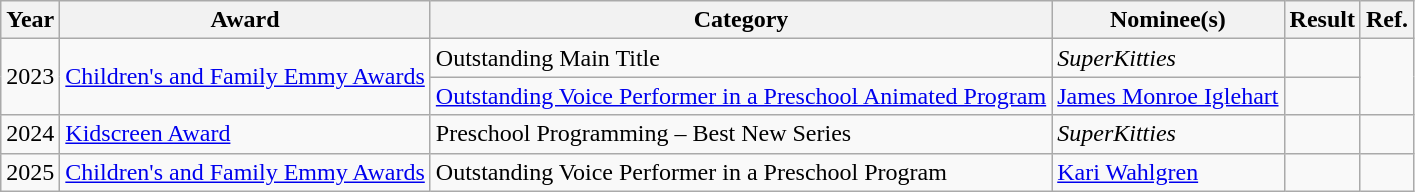<table class="wikitable">
<tr>
<th>Year</th>
<th>Award</th>
<th>Category</th>
<th>Nominee(s)</th>
<th>Result</th>
<th>Ref.</th>
</tr>
<tr>
<td rowspan="2">2023</td>
<td rowspan="2"><a href='#'>Children's and Family Emmy Awards</a></td>
<td>Outstanding Main Title</td>
<td><em>SuperKitties</em></td>
<td></td>
<td rowspan="2" style="text-align:center;"></td>
</tr>
<tr>
<td><a href='#'>Outstanding Voice Performer in a Preschool Animated Program</a></td>
<td><a href='#'>James Monroe Iglehart</a></td>
<td></td>
</tr>
<tr>
<td>2024</td>
<td><a href='#'>Kidscreen Award</a></td>
<td>Preschool Programming – Best New Series</td>
<td><em>SuperKitties</em></td>
<td></td>
<td style="text-align:center;"></td>
</tr>
<tr>
<td>2025</td>
<td><a href='#'>Children's and Family Emmy Awards</a></td>
<td>Outstanding Voice Performer in a Preschool Program</td>
<td><a href='#'>Kari Wahlgren</a></td>
<td></td>
<td style="text-align:center;"></td>
</tr>
</table>
